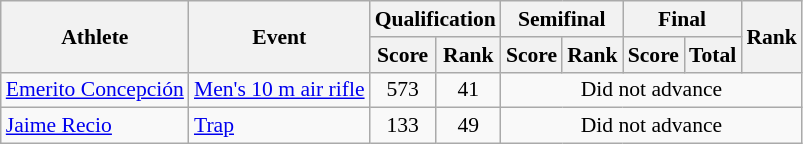<table class="wikitable" style="font-size:90%">
<tr>
<th rowspan="2">Athlete</th>
<th rowspan="2">Event</th>
<th colspan="2">Qualification</th>
<th colspan="2">Semifinal</th>
<th colspan="2">Final</th>
<th rowspan="2">Rank</th>
</tr>
<tr>
<th>Score</th>
<th>Rank</th>
<th>Score</th>
<th>Rank</th>
<th>Score</th>
<th>Total</th>
</tr>
<tr>
<td><a href='#'>Emerito Concepción</a></td>
<td><a href='#'>Men's 10 m air rifle</a></td>
<td align=center>573</td>
<td align=center>41</td>
<td align=center colspan="5">Did not advance</td>
</tr>
<tr>
<td><a href='#'>Jaime Recio</a></td>
<td><a href='#'>Trap</a></td>
<td align=center>133</td>
<td align=center>49</td>
<td align=center colspan="5">Did not advance</td>
</tr>
</table>
